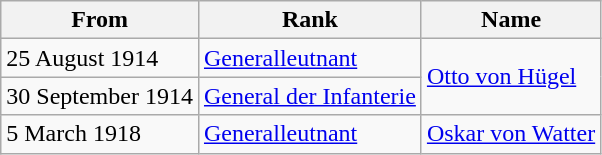<table class="wikitable">
<tr>
<th>From</th>
<th>Rank</th>
<th>Name</th>
</tr>
<tr>
<td>25 August 1914</td>
<td><a href='#'>Generalleutnant</a></td>
<td rowspan=2><a href='#'>Otto von Hügel</a></td>
</tr>
<tr>
<td>30 September 1914</td>
<td><a href='#'>General der Infanterie</a></td>
</tr>
<tr>
<td>5 March 1918</td>
<td><a href='#'>Generalleutnant</a></td>
<td><a href='#'>Oskar von Watter</a></td>
</tr>
</table>
